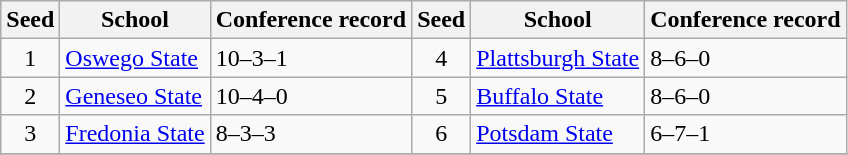<table class="wikitable">
<tr>
<th>Seed</th>
<th>School</th>
<th>Conference record</th>
<th>Seed</th>
<th>School</th>
<th>Conference record</th>
</tr>
<tr>
<td align=center>1</td>
<td><a href='#'>Oswego State</a></td>
<td>10–3–1</td>
<td align=center>4</td>
<td><a href='#'>Plattsburgh State</a></td>
<td>8–6–0</td>
</tr>
<tr>
<td align=center>2</td>
<td><a href='#'>Geneseo State</a></td>
<td>10–4–0</td>
<td align=center>5</td>
<td><a href='#'>Buffalo State</a></td>
<td>8–6–0</td>
</tr>
<tr>
<td align=center>3</td>
<td><a href='#'>Fredonia State</a></td>
<td>8–3–3</td>
<td align=center>6</td>
<td><a href='#'>Potsdam State</a></td>
<td>6–7–1</td>
</tr>
<tr>
</tr>
</table>
